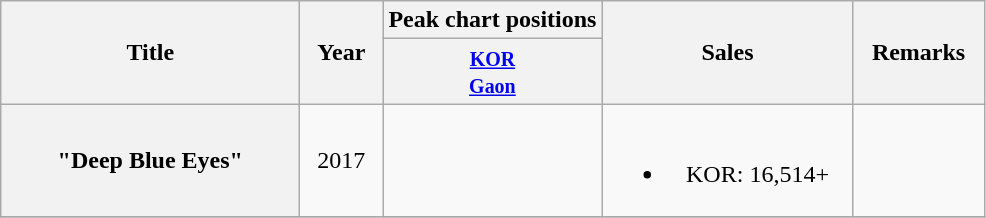<table class="wikitable plainrowheaders" style="text-align:center;" border="1">
<tr>
<th scope="col" rowspan="2" style="width:12em;">Title</th>
<th scope="col" rowspan="2" style="width:3em;">Year</th>
<th scope="col" colspan="1">Peak chart positions</th>
<th scope="col" rowspan="2" style="width:10em;">Sales</th>
<th scope="col" rowspan="2" style="width:5em;">Remarks</th>
</tr>
<tr>
<th><small><a href='#'>KOR</a></small><br><small><a href='#'>Gaon</a></small></th>
</tr>
<tr>
<th scope="row">"Deep Blue Eyes" <br></th>
<td rowspan="1">2017</td>
<td></td>
<td><br><ul><li>KOR: 16,514+</li></ul></td>
<td></td>
</tr>
<tr>
</tr>
</table>
